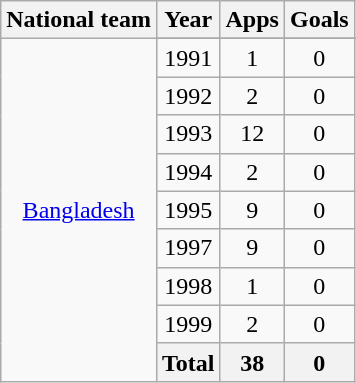<table class="wikitable" style="text-align: center;">
<tr>
<th>National team</th>
<th>Year</th>
<th>Apps</th>
<th>Goals</th>
</tr>
<tr>
<td rowspan="10"><a href='#'>Bangladesh</a></td>
</tr>
<tr>
<td>1991</td>
<td>1</td>
<td>0</td>
</tr>
<tr>
<td>1992</td>
<td>2</td>
<td>0</td>
</tr>
<tr>
<td>1993</td>
<td>12</td>
<td>0</td>
</tr>
<tr>
<td>1994</td>
<td>2</td>
<td>0</td>
</tr>
<tr>
<td>1995</td>
<td>9</td>
<td>0</td>
</tr>
<tr>
<td>1997</td>
<td>9</td>
<td>0</td>
</tr>
<tr>
<td>1998</td>
<td>1</td>
<td>0</td>
</tr>
<tr>
<td>1999</td>
<td>2</td>
<td>0</td>
</tr>
<tr>
<th>Total</th>
<th>38</th>
<th>0</th>
</tr>
</table>
